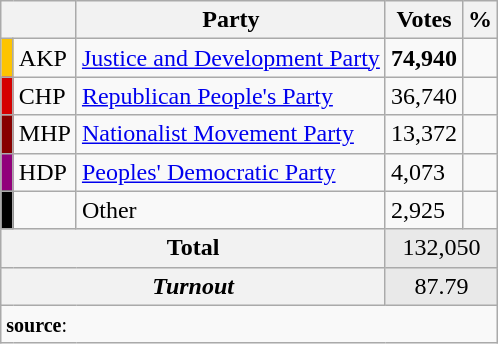<table class="wikitable">
<tr>
<th colspan="2" align="center"></th>
<th align="center">Party</th>
<th align="center">Votes</th>
<th align="center">%</th>
</tr>
<tr align="left">
<td bgcolor="#FDC400" width="1"></td>
<td>AKP</td>
<td><a href='#'>Justice and Development Party</a></td>
<td><strong>74,940</strong></td>
<td><strong></strong></td>
</tr>
<tr align="left">
<td bgcolor="#d50000" width="1"></td>
<td>CHP</td>
<td><a href='#'>Republican People's Party</a></td>
<td>36,740</td>
<td></td>
</tr>
<tr align="left">
<td bgcolor="#870000" width="1"></td>
<td>MHP</td>
<td><a href='#'>Nationalist Movement Party</a></td>
<td>13,372</td>
<td></td>
</tr>
<tr align="left">
<td bgcolor="#91007B" width="1"></td>
<td>HDP</td>
<td><a href='#'>Peoples' Democratic Party</a></td>
<td>4,073</td>
<td></td>
</tr>
<tr align="left">
<td bgcolor=" " width="1"></td>
<td></td>
<td>Other</td>
<td>2,925</td>
<td></td>
</tr>
<tr align="left" style="background-color:#E9E9E9">
<th colspan="3" align="center"><strong>Total</strong></th>
<td colspan="5" align="center">132,050</td>
</tr>
<tr align="left" style="background-color:#E9E9E9">
<th colspan="3" align="center"><em>Turnout</em></th>
<td colspan="5" align="center">87.79</td>
</tr>
<tr>
<td colspan="9" align="left"><small><strong>source</strong>: </small></td>
</tr>
</table>
